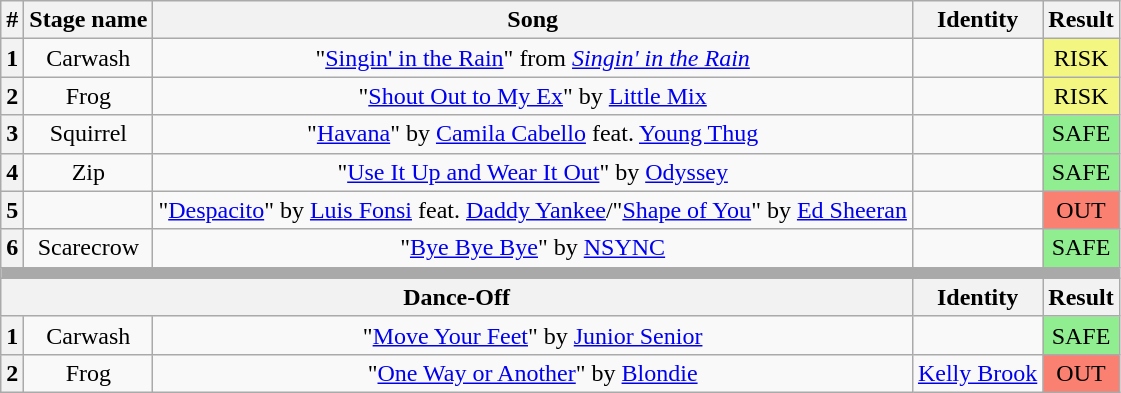<table class="wikitable plainrowheaders" style="text-align: center;">
<tr>
<th>#</th>
<th>Stage name</th>
<th>Song</th>
<th>Identity</th>
<th>Result</th>
</tr>
<tr>
<th>1</th>
<td>Carwash</td>
<td>"<a href='#'>Singin' in the Rain</a>" from <em><a href='#'>Singin' in the Rain</a></em></td>
<td></td>
<td bgcolor=#F3F781>RISK</td>
</tr>
<tr>
<th>2</th>
<td>Frog</td>
<td>"<a href='#'>Shout Out to My Ex</a>" by <a href='#'>Little Mix</a></td>
<td></td>
<td bgcolor=#F3F781>RISK</td>
</tr>
<tr>
<th>3</th>
<td>Squirrel</td>
<td>"<a href='#'>Havana</a>" by <a href='#'>Camila Cabello</a> feat. <a href='#'>Young Thug</a></td>
<td></td>
<td bgcolor=lightgreen>SAFE</td>
</tr>
<tr>
<th>4</th>
<td>Zip</td>
<td>"<a href='#'>Use It Up and Wear It Out</a>" by <a href='#'>Odyssey</a></td>
<td></td>
<td bgcolor=lightgreen>SAFE</td>
</tr>
<tr>
<th>5</th>
<td></td>
<td>"<a href='#'>Despacito</a>" by <a href='#'>Luis Fonsi</a> feat. <a href='#'>Daddy Yankee</a>/"<a href='#'>Shape of You</a>" by <a href='#'>Ed Sheeran</a></td>
<td></td>
<td bgcolor=salmon>OUT</td>
</tr>
<tr>
<th>6</th>
<td>Scarecrow</td>
<td>"<a href='#'>Bye Bye Bye</a>" by <a href='#'>NSYNC</a></td>
<td></td>
<td bgcolor=lightgreen>SAFE</td>
</tr>
<tr>
<td colspan="5" style="background:darkgray"></td>
</tr>
<tr>
<th colspan="3">Dance-Off</th>
<th>Identity</th>
<th>Result</th>
</tr>
<tr>
<th>1</th>
<td>Carwash</td>
<td>"<a href='#'>Move Your Feet</a>" by <a href='#'>Junior Senior</a></td>
<td></td>
<td bgcolor=lightgreen>SAFE</td>
</tr>
<tr>
<th>2</th>
<td>Frog</td>
<td>"<a href='#'>One Way or Another</a>" by <a href='#'>Blondie</a></td>
<td><a href='#'>Kelly Brook</a></td>
<td bgcolor=salmon>OUT</td>
</tr>
</table>
